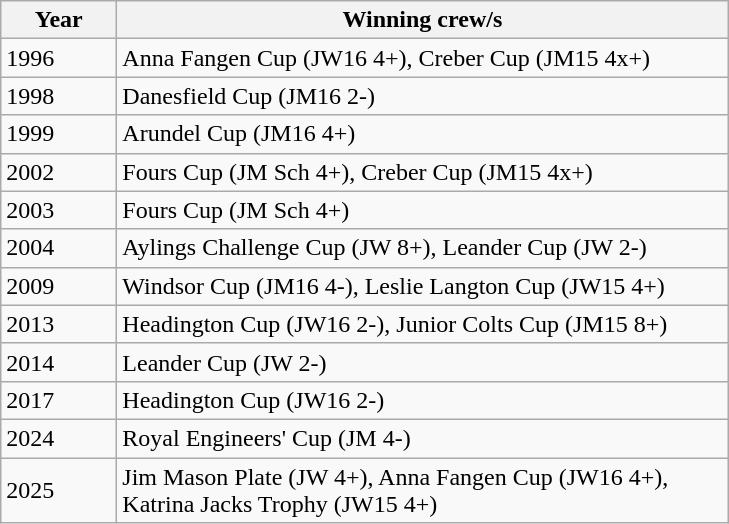<table class="wikitable">
<tr>
<th width=70>Year</th>
<th width=400>Winning crew/s</th>
</tr>
<tr>
<td>1996</td>
<td>Anna Fangen Cup (JW16 4+), Creber Cup (JM15 4x+) </td>
</tr>
<tr>
<td>1998</td>
<td>Danesfield Cup (JM16 2-) </td>
</tr>
<tr>
<td>1999</td>
<td>Arundel Cup (JM16 4+) </td>
</tr>
<tr>
<td>2002</td>
<td>Fours Cup (JM Sch 4+), Creber Cup (JM15 4x+) </td>
</tr>
<tr>
<td>2003</td>
<td>Fours Cup (JM Sch 4+) </td>
</tr>
<tr>
<td>2004</td>
<td>Aylings Challenge Cup (JW 8+), Leander Cup (JW 2-) </td>
</tr>
<tr>
<td>2009</td>
<td>Windsor Cup (JM16 4-), Leslie Langton Cup (JW15 4+) </td>
</tr>
<tr>
<td>2013</td>
<td>Headington Cup (JW16 2-), Junior Colts Cup (JM15 8+) </td>
</tr>
<tr>
<td>2014</td>
<td>Leander Cup (JW 2-) </td>
</tr>
<tr>
<td>2017</td>
<td>Headington Cup (JW16 2-) </td>
</tr>
<tr>
<td>2024</td>
<td>Royal Engineers' Cup (JM 4-) </td>
</tr>
<tr>
<td>2025</td>
<td>Jim Mason Plate (JW 4+), Anna Fangen Cup (JW16 4+), Katrina Jacks Trophy (JW15 4+) </td>
</tr>
</table>
